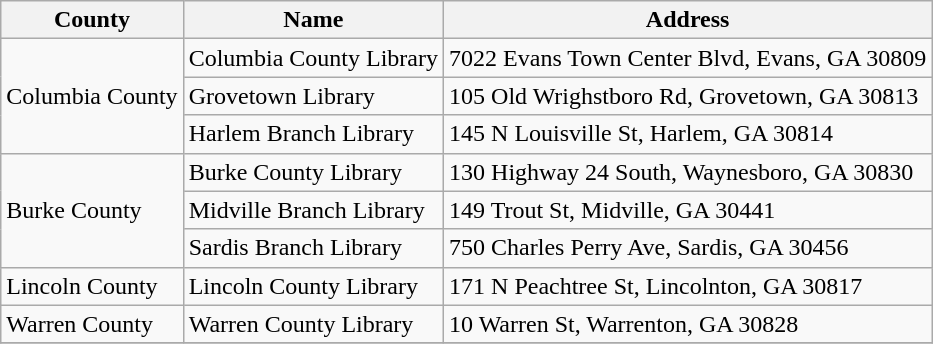<table class="wikitable">
<tr>
<th>County</th>
<th>Name</th>
<th>Address</th>
</tr>
<tr>
<td rowspan="3">Columbia County</td>
<td>Columbia County Library</td>
<td>7022 Evans Town Center Blvd, Evans, GA 30809</td>
</tr>
<tr>
<td>Grovetown Library</td>
<td>105 Old Wrighstboro Rd, Grovetown, GA 30813</td>
</tr>
<tr>
<td>Harlem Branch Library</td>
<td>145 N Louisville St, Harlem, GA 30814</td>
</tr>
<tr>
<td rowspan="3">Burke County</td>
<td>Burke County Library</td>
<td>130 Highway 24 South, Waynesboro, GA 30830</td>
</tr>
<tr>
<td>Midville Branch Library</td>
<td>149 Trout St, Midville, GA 30441</td>
</tr>
<tr>
<td>Sardis Branch Library</td>
<td>750 Charles Perry Ave, Sardis, GA 30456</td>
</tr>
<tr>
<td rowspan="1">Lincoln County</td>
<td>Lincoln County Library</td>
<td>171 N Peachtree St, Lincolnton, GA 30817</td>
</tr>
<tr>
<td rowspan="1">Warren County</td>
<td>Warren County Library</td>
<td>10 Warren St, Warrenton, GA 30828</td>
</tr>
<tr>
</tr>
</table>
